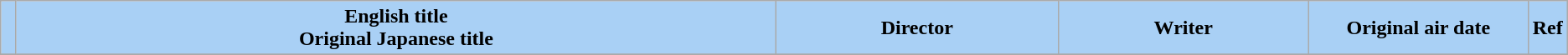<table class="wikitable"margin:auto; background:#FFF;">
<tr>
<th style="background:#A9D0F5; width:1%;"></th>
<th style="background:#A9D0F5;">English title <br> Original Japanese title</th>
<th style="background:#A9D0F5; width:18%;">Director</th>
<th style="background:#A9D0F5; width:16%;">Writer</th>
<th style="background:#A9D0F5; width:14%;">Original air date</th>
<th style="background:#A9D0F5; width:1%;">Ref</th>
</tr>
<tr>
</tr>
</table>
